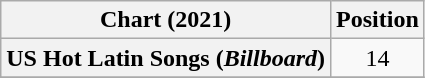<table class="wikitable plainrowheaders sortable" style="text-align:center">
<tr>
<th scope="col">Chart (2021)</th>
<th scope="col">Position</th>
</tr>
<tr>
<th scope="row">US Hot Latin Songs (<em>Billboard</em>)</th>
<td>14</td>
</tr>
<tr>
</tr>
</table>
